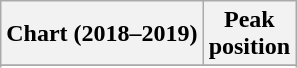<table class="wikitable sortable plainrowheaders">
<tr>
<th scope="col">Chart (2018–2019)</th>
<th scope="col">Peak<br>position</th>
</tr>
<tr>
</tr>
<tr>
</tr>
<tr>
</tr>
<tr>
</tr>
<tr>
</tr>
</table>
